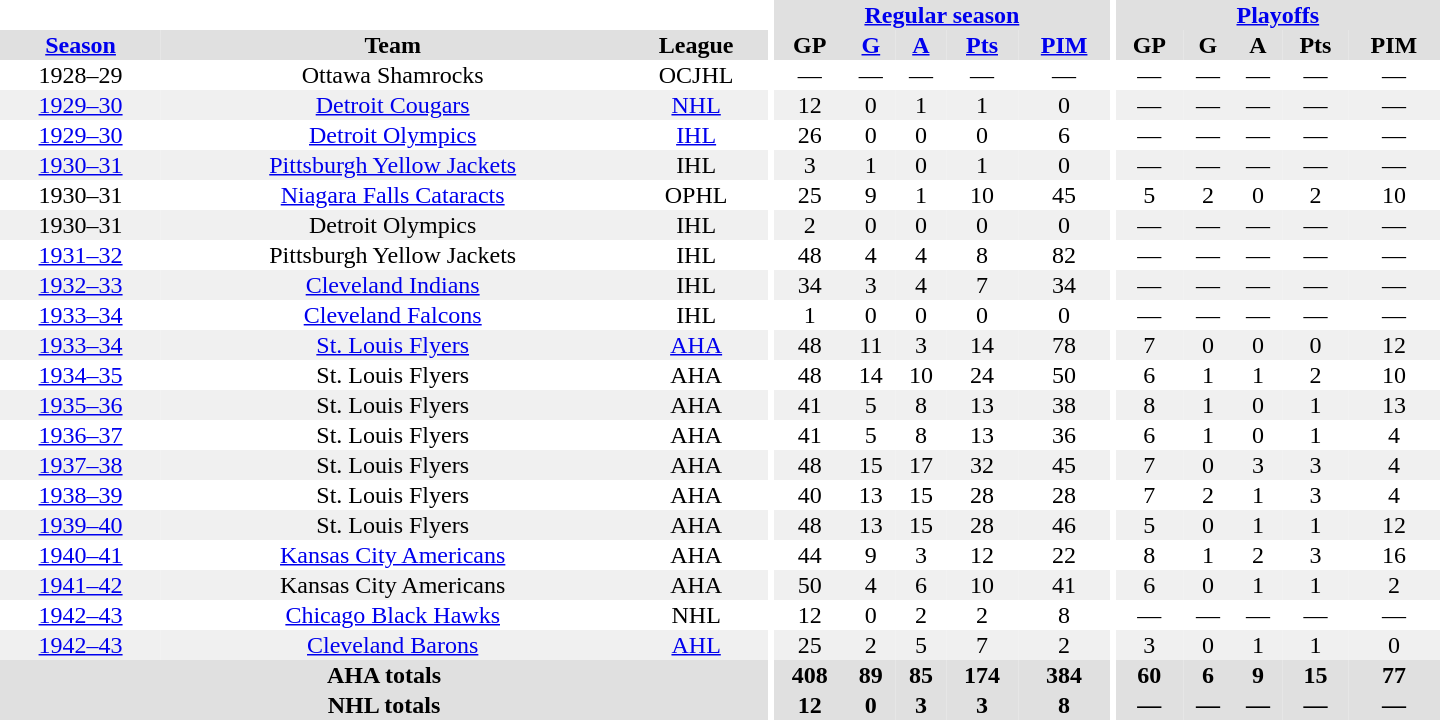<table border="0" cellpadding="1" cellspacing="0" style="text-align:center; width:60em">
<tr bgcolor="#e0e0e0">
<th colspan="3" bgcolor="#ffffff"></th>
<th rowspan="100" bgcolor="#ffffff"></th>
<th colspan="5"><a href='#'>Regular season</a></th>
<th rowspan="100" bgcolor="#ffffff"></th>
<th colspan="5"><a href='#'>Playoffs</a></th>
</tr>
<tr bgcolor="#e0e0e0">
<th><a href='#'>Season</a></th>
<th>Team</th>
<th>League</th>
<th>GP</th>
<th><a href='#'>G</a></th>
<th><a href='#'>A</a></th>
<th><a href='#'>Pts</a></th>
<th><a href='#'>PIM</a></th>
<th>GP</th>
<th>G</th>
<th>A</th>
<th>Pts</th>
<th>PIM</th>
</tr>
<tr>
<td>1928–29</td>
<td>Ottawa Shamrocks</td>
<td>OCJHL</td>
<td>—</td>
<td>—</td>
<td>—</td>
<td>—</td>
<td>—</td>
<td>—</td>
<td>—</td>
<td>—</td>
<td>—</td>
<td>—</td>
</tr>
<tr bgcolor="#f0f0f0">
<td><a href='#'>1929–30</a></td>
<td><a href='#'>Detroit Cougars</a></td>
<td><a href='#'>NHL</a></td>
<td>12</td>
<td>0</td>
<td>1</td>
<td>1</td>
<td>0</td>
<td>—</td>
<td>—</td>
<td>—</td>
<td>—</td>
<td>—</td>
</tr>
<tr>
<td><a href='#'>1929–30</a></td>
<td><a href='#'>Detroit Olympics</a></td>
<td><a href='#'>IHL</a></td>
<td>26</td>
<td>0</td>
<td>0</td>
<td>0</td>
<td>6</td>
<td>—</td>
<td>—</td>
<td>—</td>
<td>—</td>
<td>—</td>
</tr>
<tr bgcolor="#f0f0f0">
<td><a href='#'>1930–31</a></td>
<td><a href='#'>Pittsburgh Yellow Jackets</a></td>
<td>IHL</td>
<td>3</td>
<td>1</td>
<td>0</td>
<td>1</td>
<td>0</td>
<td>—</td>
<td>—</td>
<td>—</td>
<td>—</td>
<td>—</td>
</tr>
<tr>
<td>1930–31</td>
<td><a href='#'>Niagara Falls Cataracts</a></td>
<td>OPHL</td>
<td>25</td>
<td>9</td>
<td>1</td>
<td>10</td>
<td>45</td>
<td>5</td>
<td>2</td>
<td>0</td>
<td>2</td>
<td>10</td>
</tr>
<tr bgcolor="#f0f0f0">
<td>1930–31</td>
<td>Detroit Olympics</td>
<td>IHL</td>
<td>2</td>
<td>0</td>
<td>0</td>
<td>0</td>
<td>0</td>
<td>—</td>
<td>—</td>
<td>—</td>
<td>—</td>
<td>—</td>
</tr>
<tr>
<td><a href='#'>1931–32</a></td>
<td>Pittsburgh Yellow Jackets</td>
<td>IHL</td>
<td>48</td>
<td>4</td>
<td>4</td>
<td>8</td>
<td>82</td>
<td>—</td>
<td>—</td>
<td>—</td>
<td>—</td>
<td>—</td>
</tr>
<tr bgcolor="#f0f0f0">
<td><a href='#'>1932–33</a></td>
<td><a href='#'>Cleveland Indians</a></td>
<td>IHL</td>
<td>34</td>
<td>3</td>
<td>4</td>
<td>7</td>
<td>34</td>
<td>—</td>
<td>—</td>
<td>—</td>
<td>—</td>
<td>—</td>
</tr>
<tr>
<td><a href='#'>1933–34</a></td>
<td><a href='#'>Cleveland Falcons</a></td>
<td>IHL</td>
<td>1</td>
<td>0</td>
<td>0</td>
<td>0</td>
<td>0</td>
<td>—</td>
<td>—</td>
<td>—</td>
<td>—</td>
<td>—</td>
</tr>
<tr bgcolor="#f0f0f0">
<td><a href='#'>1933–34</a></td>
<td><a href='#'>St. Louis Flyers</a></td>
<td><a href='#'>AHA</a></td>
<td>48</td>
<td>11</td>
<td>3</td>
<td>14</td>
<td>78</td>
<td>7</td>
<td>0</td>
<td>0</td>
<td>0</td>
<td>12</td>
</tr>
<tr>
<td><a href='#'>1934–35</a></td>
<td>St. Louis Flyers</td>
<td>AHA</td>
<td>48</td>
<td>14</td>
<td>10</td>
<td>24</td>
<td>50</td>
<td>6</td>
<td>1</td>
<td>1</td>
<td>2</td>
<td>10</td>
</tr>
<tr bgcolor="#f0f0f0">
<td><a href='#'>1935–36</a></td>
<td>St. Louis Flyers</td>
<td>AHA</td>
<td>41</td>
<td>5</td>
<td>8</td>
<td>13</td>
<td>38</td>
<td>8</td>
<td>1</td>
<td>0</td>
<td>1</td>
<td>13</td>
</tr>
<tr>
<td><a href='#'>1936–37</a></td>
<td>St. Louis Flyers</td>
<td>AHA</td>
<td>41</td>
<td>5</td>
<td>8</td>
<td>13</td>
<td>36</td>
<td>6</td>
<td>1</td>
<td>0</td>
<td>1</td>
<td>4</td>
</tr>
<tr bgcolor="#f0f0f0">
<td><a href='#'>1937–38</a></td>
<td>St. Louis Flyers</td>
<td>AHA</td>
<td>48</td>
<td>15</td>
<td>17</td>
<td>32</td>
<td>45</td>
<td>7</td>
<td>0</td>
<td>3</td>
<td>3</td>
<td>4</td>
</tr>
<tr>
<td><a href='#'>1938–39</a></td>
<td>St. Louis Flyers</td>
<td>AHA</td>
<td>40</td>
<td>13</td>
<td>15</td>
<td>28</td>
<td>28</td>
<td>7</td>
<td>2</td>
<td>1</td>
<td>3</td>
<td>4</td>
</tr>
<tr bgcolor="#f0f0f0">
<td><a href='#'>1939–40</a></td>
<td>St. Louis Flyers</td>
<td>AHA</td>
<td>48</td>
<td>13</td>
<td>15</td>
<td>28</td>
<td>46</td>
<td>5</td>
<td>0</td>
<td>1</td>
<td>1</td>
<td>12</td>
</tr>
<tr>
<td><a href='#'>1940–41</a></td>
<td><a href='#'>Kansas City Americans</a></td>
<td>AHA</td>
<td>44</td>
<td>9</td>
<td>3</td>
<td>12</td>
<td>22</td>
<td>8</td>
<td>1</td>
<td>2</td>
<td>3</td>
<td>16</td>
</tr>
<tr bgcolor="#f0f0f0">
<td><a href='#'>1941–42</a></td>
<td>Kansas City Americans</td>
<td>AHA</td>
<td>50</td>
<td>4</td>
<td>6</td>
<td>10</td>
<td>41</td>
<td>6</td>
<td>0</td>
<td>1</td>
<td>1</td>
<td>2</td>
</tr>
<tr>
<td><a href='#'>1942–43</a></td>
<td><a href='#'>Chicago Black Hawks</a></td>
<td>NHL</td>
<td>12</td>
<td>0</td>
<td>2</td>
<td>2</td>
<td>8</td>
<td>—</td>
<td>—</td>
<td>—</td>
<td>—</td>
<td>—</td>
</tr>
<tr bgcolor="#f0f0f0">
<td><a href='#'>1942–43</a></td>
<td><a href='#'>Cleveland Barons</a></td>
<td><a href='#'>AHL</a></td>
<td>25</td>
<td>2</td>
<td>5</td>
<td>7</td>
<td>2</td>
<td>3</td>
<td>0</td>
<td>1</td>
<td>1</td>
<td>0</td>
</tr>
<tr bgcolor="#e0e0e0">
<th colspan="3">AHA totals</th>
<th>408</th>
<th>89</th>
<th>85</th>
<th>174</th>
<th>384</th>
<th>60</th>
<th>6</th>
<th>9</th>
<th>15</th>
<th>77</th>
</tr>
<tr bgcolor="#e0e0e0">
<th colspan="3">NHL totals</th>
<th>12</th>
<th>0</th>
<th>3</th>
<th>3</th>
<th>8</th>
<th>—</th>
<th>—</th>
<th>—</th>
<th>—</th>
<th>—</th>
</tr>
</table>
